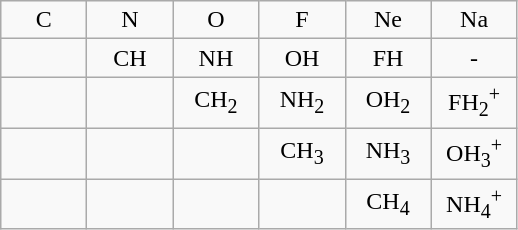<table class="wikitable" style="text-align:center;">
<tr>
<td width="50">C</td>
<td width="50">N</td>
<td width="50">O</td>
<td width="50">F</td>
<td width="50">Ne</td>
<td width="50">Na</td>
</tr>
<tr>
<td></td>
<td>CH</td>
<td>NH</td>
<td>OH</td>
<td>FH</td>
<td>-</td>
</tr>
<tr>
<td></td>
<td></td>
<td>CH<sub>2</sub></td>
<td>NH<sub>2</sub></td>
<td>OH<sub>2</sub></td>
<td>FH<sub>2</sub><sup>+</sup></td>
</tr>
<tr>
<td></td>
<td></td>
<td></td>
<td>CH<sub>3</sub></td>
<td>NH<sub>3</sub></td>
<td>OH<sub>3</sub><sup>+</sup></td>
</tr>
<tr>
<td></td>
<td></td>
<td></td>
<td></td>
<td>CH<sub>4</sub></td>
<td>NH<sub>4</sub><sup>+</sup></td>
</tr>
</table>
